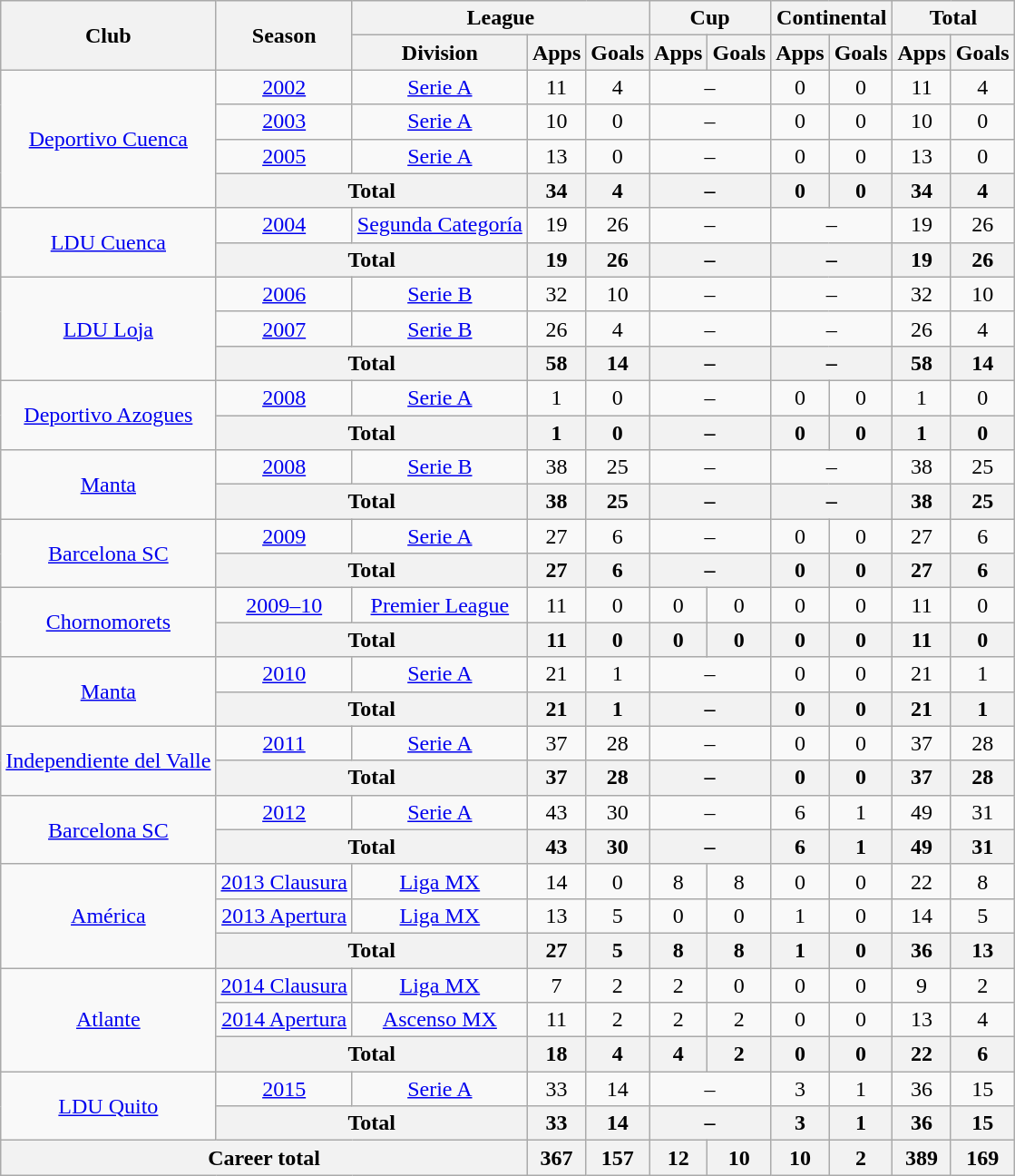<table class="wikitable" style="text-align: center;">
<tr>
<th rowspan="2">Club</th>
<th rowspan="2">Season</th>
<th colspan="3">League</th>
<th colspan="2">Cup</th>
<th colspan="2">Continental</th>
<th colspan="2">Total</th>
</tr>
<tr>
<th>Division</th>
<th>Apps</th>
<th>Goals</th>
<th>Apps</th>
<th>Goals</th>
<th>Apps</th>
<th>Goals</th>
<th>Apps</th>
<th>Goals</th>
</tr>
<tr>
<td rowspan="4"><a href='#'>Deportivo Cuenca</a></td>
<td><a href='#'>2002</a></td>
<td><a href='#'>Serie A</a></td>
<td>11</td>
<td>4</td>
<td colspan="2">–</td>
<td>0</td>
<td>0</td>
<td>11</td>
<td>4</td>
</tr>
<tr>
<td><a href='#'>2003</a></td>
<td><a href='#'>Serie A</a></td>
<td>10</td>
<td>0</td>
<td colspan="2">–</td>
<td>0</td>
<td>0</td>
<td>10</td>
<td>0</td>
</tr>
<tr>
<td><a href='#'>2005</a></td>
<td><a href='#'>Serie A</a></td>
<td>13</td>
<td>0</td>
<td colspan="2">–</td>
<td>0</td>
<td>0</td>
<td>13</td>
<td>0</td>
</tr>
<tr>
<th colspan="2">Total</th>
<th>34</th>
<th>4</th>
<th colspan="2">–</th>
<th>0</th>
<th>0</th>
<th>34</th>
<th>4</th>
</tr>
<tr>
<td rowspan="2"><a href='#'>LDU Cuenca</a></td>
<td><a href='#'>2004</a></td>
<td><a href='#'>Segunda Categoría</a></td>
<td>19</td>
<td>26</td>
<td colspan="2">–</td>
<td colspan="2">–</td>
<td>19</td>
<td>26</td>
</tr>
<tr>
<th colspan="2">Total</th>
<th>19</th>
<th>26</th>
<th colspan="2">–</th>
<th colspan="2">–</th>
<th>19</th>
<th>26</th>
</tr>
<tr>
<td rowspan="3"><a href='#'>LDU Loja</a></td>
<td><a href='#'>2006</a></td>
<td><a href='#'>Serie B</a></td>
<td>32</td>
<td>10</td>
<td colspan="2">–</td>
<td colspan="2">–</td>
<td>32</td>
<td>10</td>
</tr>
<tr>
<td><a href='#'>2007</a></td>
<td><a href='#'>Serie B</a></td>
<td>26</td>
<td>4</td>
<td colspan="2">–</td>
<td colspan="2">–</td>
<td>26</td>
<td>4</td>
</tr>
<tr>
<th colspan="2">Total</th>
<th>58</th>
<th>14</th>
<th colspan="2">–</th>
<th colspan="2">–</th>
<th>58</th>
<th>14</th>
</tr>
<tr>
<td rowspan="2"><a href='#'>Deportivo Azogues</a></td>
<td><a href='#'>2008</a></td>
<td><a href='#'>Serie A</a></td>
<td>1</td>
<td>0</td>
<td colspan="2">–</td>
<td>0</td>
<td>0</td>
<td>1</td>
<td>0</td>
</tr>
<tr>
<th colspan="2">Total</th>
<th>1</th>
<th>0</th>
<th colspan="2">–</th>
<th>0</th>
<th>0</th>
<th>1</th>
<th>0</th>
</tr>
<tr>
<td rowspan="2"><a href='#'>Manta</a></td>
<td><a href='#'>2008</a></td>
<td><a href='#'>Serie B</a></td>
<td>38</td>
<td>25</td>
<td colspan="2">–</td>
<td colspan="2">–</td>
<td>38</td>
<td>25</td>
</tr>
<tr>
<th colspan="2">Total</th>
<th>38</th>
<th>25</th>
<th colspan="2">–</th>
<th colspan="2">–</th>
<th>38</th>
<th>25</th>
</tr>
<tr>
<td rowspan="2"><a href='#'>Barcelona SC</a></td>
<td><a href='#'>2009</a></td>
<td><a href='#'>Serie A</a></td>
<td>27</td>
<td>6</td>
<td colspan="2">–</td>
<td>0</td>
<td>0</td>
<td>27</td>
<td>6</td>
</tr>
<tr>
<th colspan="2">Total</th>
<th>27</th>
<th>6</th>
<th colspan="2">–</th>
<th>0</th>
<th>0</th>
<th>27</th>
<th>6</th>
</tr>
<tr>
<td rowspan="2"><a href='#'>Chornomorets</a></td>
<td><a href='#'>2009–10</a></td>
<td><a href='#'>Premier League</a></td>
<td>11</td>
<td>0</td>
<td>0</td>
<td>0</td>
<td>0</td>
<td>0</td>
<td>11</td>
<td>0</td>
</tr>
<tr>
<th colspan="2">Total</th>
<th>11</th>
<th>0</th>
<th>0</th>
<th>0</th>
<th>0</th>
<th>0</th>
<th>11</th>
<th>0</th>
</tr>
<tr>
<td rowspan="2"><a href='#'>Manta</a></td>
<td><a href='#'>2010</a></td>
<td><a href='#'>Serie A</a></td>
<td>21</td>
<td>1</td>
<td colspan="2">–</td>
<td>0</td>
<td>0</td>
<td>21</td>
<td>1</td>
</tr>
<tr>
<th colspan="2">Total</th>
<th>21</th>
<th>1</th>
<th colspan="2">–</th>
<th>0</th>
<th>0</th>
<th>21</th>
<th>1</th>
</tr>
<tr>
<td rowspan="2"><a href='#'>Independiente del Valle</a></td>
<td><a href='#'>2011</a></td>
<td><a href='#'>Serie A</a></td>
<td>37</td>
<td>28</td>
<td colspan="2">–</td>
<td>0</td>
<td>0</td>
<td>37</td>
<td>28</td>
</tr>
<tr>
<th colspan="2">Total</th>
<th>37</th>
<th>28</th>
<th colspan="2">–</th>
<th>0</th>
<th>0</th>
<th>37</th>
<th>28</th>
</tr>
<tr>
<td rowspan="2"><a href='#'>Barcelona SC</a></td>
<td><a href='#'>2012</a></td>
<td><a href='#'>Serie A</a></td>
<td>43</td>
<td>30</td>
<td colspan="2">–</td>
<td>6</td>
<td>1</td>
<td>49</td>
<td>31</td>
</tr>
<tr>
<th colspan="2">Total</th>
<th>43</th>
<th>30</th>
<th colspan="2">–</th>
<th>6</th>
<th>1</th>
<th>49</th>
<th>31</th>
</tr>
<tr>
<td rowspan="3"><a href='#'>América</a></td>
<td><a href='#'>2013 Clausura</a></td>
<td><a href='#'>Liga MX</a></td>
<td>14</td>
<td>0</td>
<td>8</td>
<td>8</td>
<td>0</td>
<td>0</td>
<td>22</td>
<td>8</td>
</tr>
<tr>
<td><a href='#'>2013 Apertura</a></td>
<td><a href='#'>Liga MX</a></td>
<td>13</td>
<td>5</td>
<td>0</td>
<td>0</td>
<td>1</td>
<td>0</td>
<td>14</td>
<td>5</td>
</tr>
<tr>
<th colspan="2">Total</th>
<th>27</th>
<th>5</th>
<th>8</th>
<th>8</th>
<th>1</th>
<th>0</th>
<th>36</th>
<th>13</th>
</tr>
<tr>
<td rowspan="3"><a href='#'>Atlante</a></td>
<td><a href='#'>2014 Clausura</a></td>
<td><a href='#'>Liga MX</a></td>
<td>7</td>
<td>2</td>
<td>2</td>
<td>0</td>
<td>0</td>
<td>0</td>
<td>9</td>
<td>2</td>
</tr>
<tr>
<td><a href='#'>2014 Apertura</a></td>
<td><a href='#'>Ascenso MX</a></td>
<td>11</td>
<td>2</td>
<td>2</td>
<td>2</td>
<td>0</td>
<td>0</td>
<td>13</td>
<td>4</td>
</tr>
<tr>
<th colspan="2">Total</th>
<th>18</th>
<th>4</th>
<th>4</th>
<th>2</th>
<th>0</th>
<th>0</th>
<th>22</th>
<th>6</th>
</tr>
<tr>
<td rowspan="2"><a href='#'>LDU Quito</a></td>
<td><a href='#'>2015</a></td>
<td><a href='#'>Serie A</a></td>
<td>33</td>
<td>14</td>
<td colspan="2">–</td>
<td>3</td>
<td>1</td>
<td>36</td>
<td>15</td>
</tr>
<tr>
<th colspan="2">Total</th>
<th>33</th>
<th>14</th>
<th colspan="2">–</th>
<th>3</th>
<th>1</th>
<th>36</th>
<th>15</th>
</tr>
<tr>
<th colspan="3">Career total</th>
<th>367</th>
<th>157</th>
<th>12</th>
<th>10</th>
<th>10</th>
<th>2</th>
<th>389</th>
<th>169</th>
</tr>
</table>
